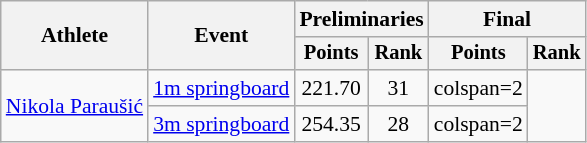<table class="wikitable" style="font-size:90%">
<tr>
<th rowspan="2">Athlete</th>
<th rowspan="2">Event</th>
<th colspan=2>Preliminaries</th>
<th colspan=2>Final</th>
</tr>
<tr style="font-size:95%">
<th>Points</th>
<th>Rank</th>
<th>Points</th>
<th>Rank</th>
</tr>
<tr align=center>
<td align=left rowspan=2><a href='#'>Nikola Paraušić</a></td>
<td align="left"><a href='#'>1m springboard</a></td>
<td>221.70</td>
<td>31</td>
<td>colspan=2 </td>
</tr>
<tr align=center>
<td align="left"><a href='#'>3m springboard</a></td>
<td>254.35</td>
<td>28</td>
<td>colspan=2 </td>
</tr>
</table>
